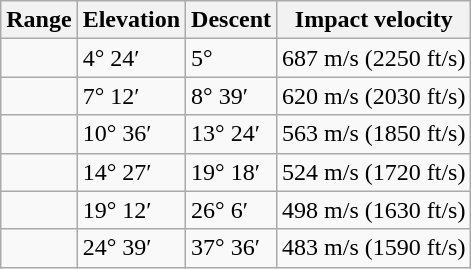<table class="wikitable">
<tr>
<th>Range</th>
<th>Elevation</th>
<th>Descent</th>
<th>Impact velocity</th>
</tr>
<tr>
<td></td>
<td>4° 24′</td>
<td>5° </td>
<td>687 m/s (2250 ft/s)</td>
</tr>
<tr>
<td></td>
<td>7° 12′</td>
<td>8° 39′</td>
<td>620 m/s (2030 ft/s)</td>
</tr>
<tr>
<td></td>
<td>10° 36′</td>
<td>13° 24′</td>
<td>563 m/s (1850 ft/s)</td>
</tr>
<tr>
<td></td>
<td>14° 27′</td>
<td>19° 18′</td>
<td>524 m/s (1720 ft/s)</td>
</tr>
<tr>
<td></td>
<td>19° 12′</td>
<td>26° 6′</td>
<td>498 m/s (1630 ft/s)</td>
</tr>
<tr>
<td></td>
<td>24° 39′</td>
<td>37° 36′</td>
<td>483 m/s (1590 ft/s)</td>
</tr>
</table>
